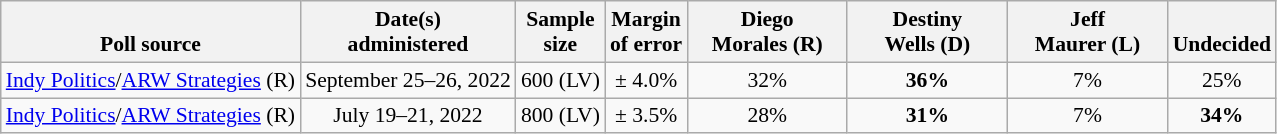<table class="wikitable" style="font-size:90%;text-align:center;">
<tr valign=bottom>
<th>Poll source</th>
<th>Date(s)<br>administered</th>
<th>Sample<br>size</th>
<th>Margin<br>of error</th>
<th style="width:100px;">Diego<br>Morales (R)</th>
<th style="width:100px;">Destiny<br>Wells (D)</th>
<th style="width:100px;">Jeff<br>Maurer (L)</th>
<th>Undecided</th>
</tr>
<tr>
<td style="text-align:left;"><a href='#'>Indy Politics</a>/<a href='#'>ARW Strategies</a> (R)</td>
<td>September 25–26, 2022</td>
<td>600 (LV)</td>
<td>± 4.0%</td>
<td>32%</td>
<td><strong>36%</strong></td>
<td>7%</td>
<td>25%</td>
</tr>
<tr>
<td style="text-align:left;"><a href='#'>Indy Politics</a>/<a href='#'>ARW Strategies</a> (R)</td>
<td>July 19–21, 2022</td>
<td>800 (LV)</td>
<td>± 3.5%</td>
<td>28%</td>
<td><strong>31%</strong></td>
<td>7%</td>
<td><strong>34%</strong></td>
</tr>
</table>
